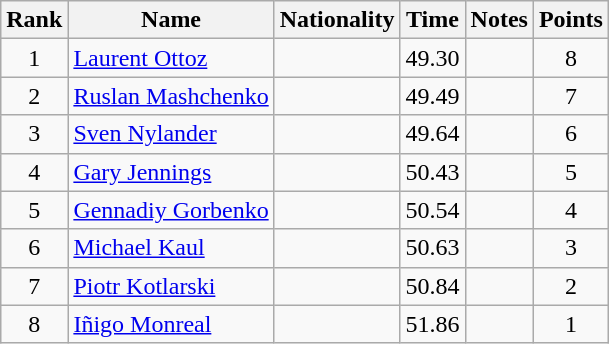<table class="wikitable sortable" style="text-align:center">
<tr>
<th>Rank</th>
<th>Name</th>
<th>Nationality</th>
<th>Time</th>
<th>Notes</th>
<th>Points</th>
</tr>
<tr>
<td>1</td>
<td align=left><a href='#'>Laurent Ottoz</a></td>
<td align=left></td>
<td>49.30</td>
<td></td>
<td>8</td>
</tr>
<tr>
<td>2</td>
<td align=left><a href='#'>Ruslan Mashchenko</a></td>
<td align=left></td>
<td>49.49</td>
<td></td>
<td>7</td>
</tr>
<tr>
<td>3</td>
<td align=left><a href='#'>Sven Nylander</a></td>
<td align=left></td>
<td>49.64</td>
<td></td>
<td>6</td>
</tr>
<tr>
<td>4</td>
<td align=left><a href='#'>Gary Jennings</a></td>
<td align=left></td>
<td>50.43</td>
<td></td>
<td>5</td>
</tr>
<tr>
<td>5</td>
<td align=left><a href='#'>Gennadiy Gorbenko</a></td>
<td align=left></td>
<td>50.54</td>
<td></td>
<td>4</td>
</tr>
<tr>
<td>6</td>
<td align=left><a href='#'>Michael Kaul</a></td>
<td align=left></td>
<td>50.63</td>
<td></td>
<td>3</td>
</tr>
<tr>
<td>7</td>
<td align=left><a href='#'>Piotr Kotlarski</a></td>
<td align=left></td>
<td>50.84</td>
<td></td>
<td>2</td>
</tr>
<tr>
<td>8</td>
<td align=left><a href='#'>Iñigo Monreal</a></td>
<td align=left></td>
<td>51.86</td>
<td></td>
<td>1</td>
</tr>
</table>
